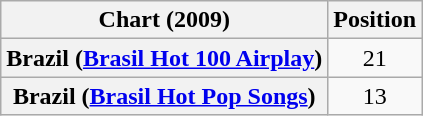<table class="wikitable plainrowheaders sortable" style="text-align:center">
<tr>
<th scope="col">Chart (2009)</th>
<th scope="col">Position</th>
</tr>
<tr>
<th scope="row">Brazil (<a href='#'>Brasil Hot 100 Airplay</a>)</th>
<td style="text-align:center;">21</td>
</tr>
<tr>
<th scope="row">Brazil (<a href='#'>Brasil Hot Pop Songs</a>)</th>
<td style="text-align:center;">13</td>
</tr>
</table>
